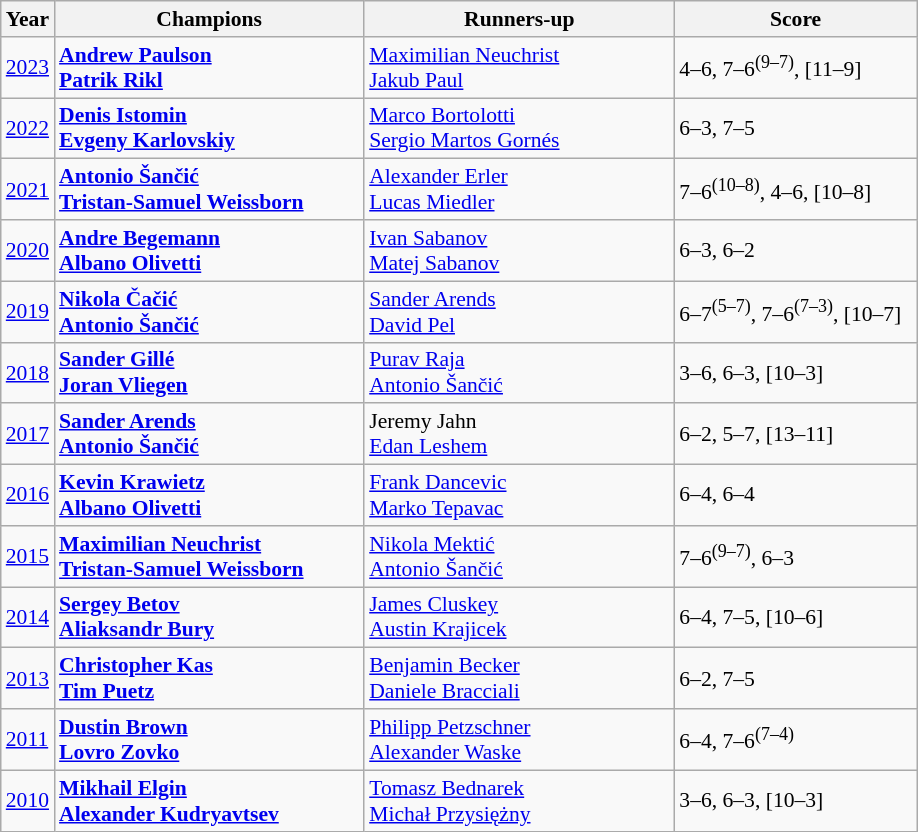<table class="wikitable" style="font-size:90%">
<tr>
<th>Year</th>
<th width="200">Champions</th>
<th width="200">Runners-up</th>
<th width="155">Score</th>
</tr>
<tr>
<td><a href='#'>2023</a></td>
<td> <strong><a href='#'>Andrew Paulson</a></strong> <br>  <strong><a href='#'>Patrik Rikl</a></strong></td>
<td> <a href='#'>Maximilian Neuchrist</a> <br>  <a href='#'>Jakub Paul</a></td>
<td>4–6, 7–6<sup>(9–7)</sup>, [11–9]</td>
</tr>
<tr>
<td><a href='#'>2022</a></td>
<td> <strong><a href='#'>Denis Istomin</a></strong> <br>  <strong><a href='#'>Evgeny Karlovskiy</a></strong></td>
<td> <a href='#'>Marco Bortolotti</a> <br>  <a href='#'>Sergio Martos Gornés</a></td>
<td>6–3, 7–5</td>
</tr>
<tr>
<td><a href='#'>2021</a></td>
<td> <strong><a href='#'>Antonio Šančić</a></strong> <br>  <strong><a href='#'>Tristan-Samuel Weissborn</a></strong></td>
<td> <a href='#'>Alexander Erler</a> <br>  <a href='#'>Lucas Miedler</a></td>
<td>7–6<sup>(10–8)</sup>, 4–6, [10–8]</td>
</tr>
<tr>
<td><a href='#'>2020</a></td>
<td> <strong><a href='#'>Andre Begemann</a></strong> <br>  <strong><a href='#'>Albano Olivetti</a></strong></td>
<td> <a href='#'>Ivan Sabanov</a> <br>  <a href='#'>Matej Sabanov</a></td>
<td>6–3, 6–2</td>
</tr>
<tr>
<td><a href='#'>2019</a></td>
<td> <strong><a href='#'>Nikola Čačić</a></strong> <br>  <strong><a href='#'>Antonio Šančić</a></strong></td>
<td> <a href='#'>Sander Arends</a> <br>  <a href='#'>David Pel</a></td>
<td>6–7<sup>(5–7)</sup>, 7–6<sup>(7–3)</sup>, [10–7]</td>
</tr>
<tr>
<td><a href='#'>2018</a></td>
<td> <strong><a href='#'>Sander Gillé</a></strong> <br>  <strong><a href='#'>Joran Vliegen</a></strong></td>
<td> <a href='#'>Purav Raja</a> <br>  <a href='#'>Antonio Šančić</a></td>
<td>3–6, 6–3, [10–3]</td>
</tr>
<tr>
<td><a href='#'>2017</a></td>
<td> <strong><a href='#'>Sander Arends</a></strong> <br>  <strong><a href='#'>Antonio Šančić</a></strong></td>
<td> Jeremy Jahn <br>  <a href='#'>Edan Leshem</a></td>
<td>6–2, 5–7, [13–11]</td>
</tr>
<tr>
<td><a href='#'>2016</a></td>
<td> <strong><a href='#'>Kevin Krawietz</a></strong> <br>  <strong><a href='#'>Albano Olivetti</a></strong></td>
<td> <a href='#'>Frank Dancevic</a> <br>  <a href='#'>Marko Tepavac</a></td>
<td>6–4, 6–4</td>
</tr>
<tr>
<td><a href='#'>2015</a></td>
<td> <strong><a href='#'>Maximilian Neuchrist</a></strong> <br>  <strong><a href='#'>Tristan-Samuel Weissborn</a></strong></td>
<td> <a href='#'>Nikola Mektić</a> <br>  <a href='#'>Antonio Šančić</a></td>
<td>7–6<sup>(9–7)</sup>, 6–3</td>
</tr>
<tr>
<td><a href='#'>2014</a></td>
<td> <strong><a href='#'>Sergey Betov</a></strong> <br>  <strong><a href='#'>Aliaksandr Bury</a></strong></td>
<td> <a href='#'>James Cluskey</a> <br>  <a href='#'>Austin Krajicek</a></td>
<td>6–4, 7–5, [10–6]</td>
</tr>
<tr>
<td><a href='#'>2013</a></td>
<td> <strong><a href='#'>Christopher Kas</a></strong> <br>  <strong><a href='#'>Tim Puetz</a></strong></td>
<td> <a href='#'>Benjamin Becker</a> <br>  <a href='#'>Daniele Bracciali</a></td>
<td>6–2, 7–5</td>
</tr>
<tr>
<td><a href='#'>2011</a></td>
<td> <strong><a href='#'>Dustin Brown</a></strong> <br>  <strong><a href='#'>Lovro Zovko</a></strong></td>
<td> <a href='#'>Philipp Petzschner</a> <br>  <a href='#'>Alexander Waske</a></td>
<td>6–4, 7–6<sup>(7–4)</sup></td>
</tr>
<tr>
<td><a href='#'>2010</a></td>
<td> <strong><a href='#'>Mikhail Elgin</a></strong> <br>  <strong><a href='#'>Alexander Kudryavtsev</a></strong></td>
<td> <a href='#'>Tomasz Bednarek</a> <br>  <a href='#'>Michał Przysiężny</a></td>
<td>3–6, 6–3, [10–3]</td>
</tr>
</table>
